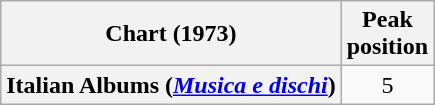<table class="wikitable plainrowheaders" style="text-align:center">
<tr>
<th scope="col">Chart (1973)</th>
<th scope="col">Peak<br>position</th>
</tr>
<tr>
<th scope="row">Italian Albums (<em><a href='#'>Musica e dischi</a></em>)</th>
<td>5</td>
</tr>
</table>
